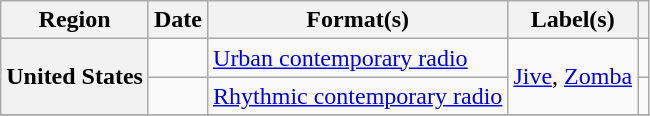<table class="wikitable plainrowheaders" style="text-align:left">
<tr>
<th scope="col">Region</th>
<th scope="col">Date</th>
<th scope="col">Format(s)</th>
<th scope="col">Label(s)</th>
<th scope="col"></th>
</tr>
<tr>
<th scope="row" rowspan="2">United States</th>
<td></td>
<td><a href='#'>Urban contemporary radio</a></td>
<td rowspan="2"><a href='#'>Jive</a>, <a href='#'>Zomba</a></td>
<td></td>
</tr>
<tr>
<td></td>
<td><a href='#'>Rhythmic contemporary radio</a></td>
<td></td>
</tr>
<tr>
</tr>
</table>
